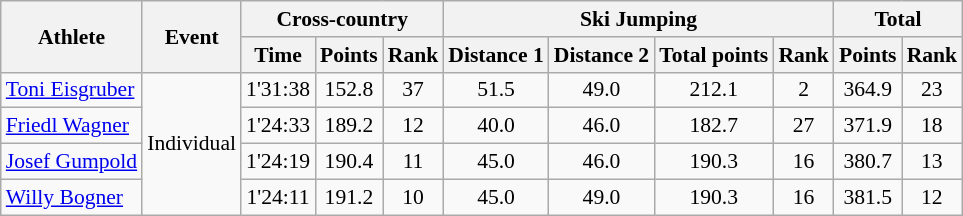<table class="wikitable" style="font-size:90%">
<tr>
<th rowspan="2">Athlete</th>
<th rowspan="2">Event</th>
<th colspan="3">Cross-country</th>
<th colspan="4">Ski Jumping</th>
<th colspan="2">Total</th>
</tr>
<tr>
<th>Time</th>
<th>Points</th>
<th>Rank</th>
<th>Distance 1</th>
<th>Distance 2</th>
<th>Total points</th>
<th>Rank</th>
<th>Points</th>
<th>Rank</th>
</tr>
<tr>
<td><a href='#'>Toni Eisgruber</a></td>
<td rowspan="4">Individual</td>
<td align="center">1'31:38</td>
<td align="center">152.8</td>
<td align="center">37</td>
<td align="center">51.5</td>
<td align="center">49.0</td>
<td align="center">212.1</td>
<td align="center">2</td>
<td align="center">364.9</td>
<td align="center">23</td>
</tr>
<tr>
<td><a href='#'>Friedl Wagner</a></td>
<td align="center">1'24:33</td>
<td align="center">189.2</td>
<td align="center">12</td>
<td align="center">40.0</td>
<td align="center">46.0</td>
<td align="center">182.7</td>
<td align="center">27</td>
<td align="center">371.9</td>
<td align="center">18</td>
</tr>
<tr>
<td><a href='#'>Josef Gumpold</a></td>
<td align="center">1'24:19</td>
<td align="center">190.4</td>
<td align="center">11</td>
<td align="center">45.0</td>
<td align="center">46.0</td>
<td align="center">190.3</td>
<td align="center">16</td>
<td align="center">380.7</td>
<td align="center">13</td>
</tr>
<tr>
<td><a href='#'>Willy Bogner</a></td>
<td align="center">1'24:11</td>
<td align="center">191.2</td>
<td align="center">10</td>
<td align="center">45.0</td>
<td align="center">49.0</td>
<td align="center">190.3</td>
<td align="center">16</td>
<td align="center">381.5</td>
<td align="center">12</td>
</tr>
</table>
